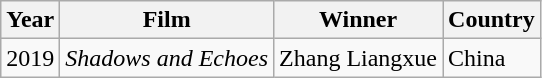<table class="wikitable sortable plainrowheaders">
<tr>
<th>Year</th>
<th>Film</th>
<th>Winner</th>
<th>Country</th>
</tr>
<tr>
<td>2019</td>
<td><em>Shadows and Echoes</em></td>
<td>Zhang Liangxue</td>
<td>China</td>
</tr>
</table>
